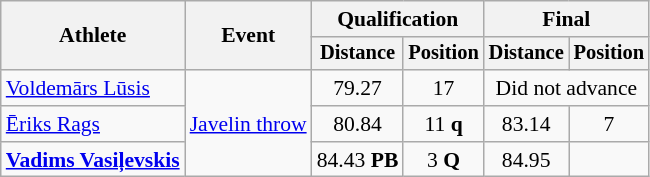<table class=wikitable style="font-size:90%">
<tr>
<th rowspan="2">Athlete</th>
<th rowspan="2">Event</th>
<th colspan="2">Qualification</th>
<th colspan="2">Final</th>
</tr>
<tr style="font-size:95%">
<th>Distance</th>
<th>Position</th>
<th>Distance</th>
<th>Position</th>
</tr>
<tr align=center>
<td align=left><a href='#'>Voldemārs Lūsis</a></td>
<td align=left rowspan=3><a href='#'>Javelin throw</a></td>
<td>79.27</td>
<td>17</td>
<td colspan=2>Did not advance</td>
</tr>
<tr align=center>
<td align=left><a href='#'>Ēriks Rags</a></td>
<td>80.84</td>
<td>11 <strong>q</strong></td>
<td>83.14</td>
<td>7</td>
</tr>
<tr align=center>
<td align=left><strong><a href='#'>Vadims Vasiļevskis</a></strong></td>
<td>84.43 <strong>PB</strong></td>
<td>3 <strong>Q</strong></td>
<td>84.95</td>
<td></td>
</tr>
</table>
